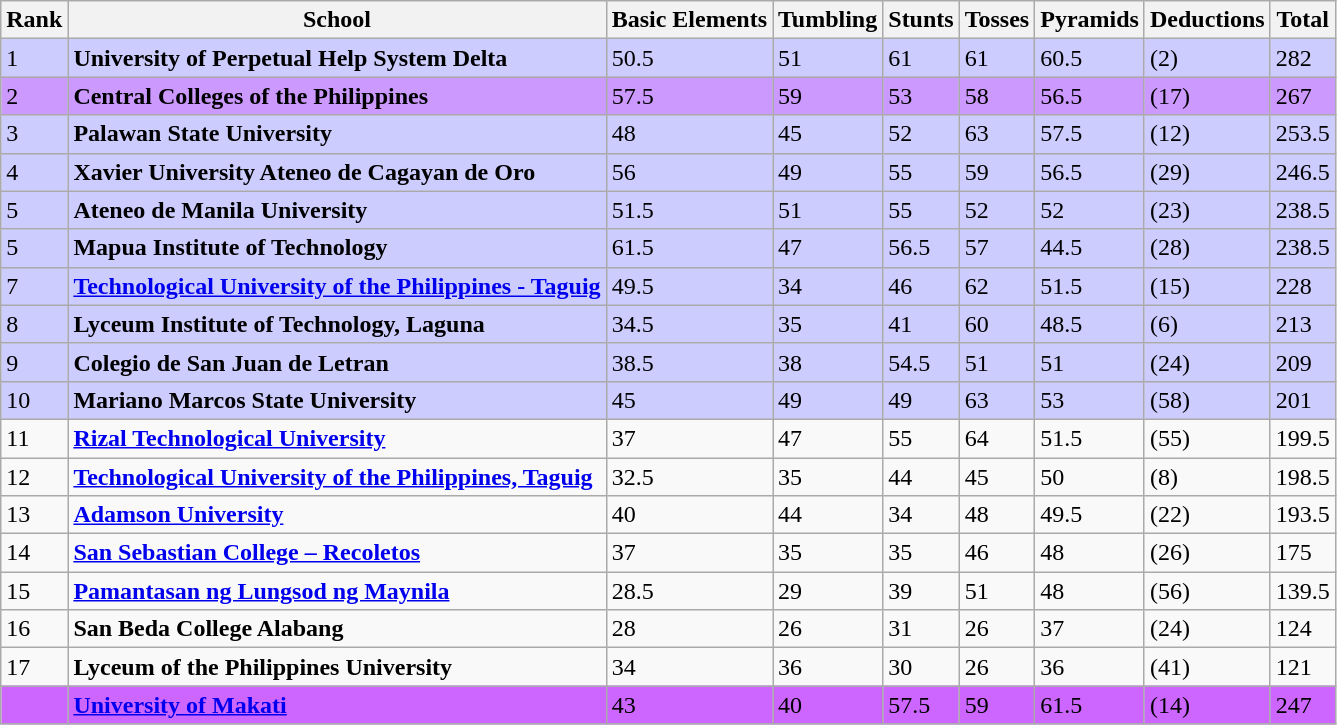<table class="wikitable" style="text align: center">
<tr>
<th>Rank</th>
<th>School</th>
<th>Basic Elements</th>
<th>Tumbling</th>
<th>Stunts</th>
<th>Tosses</th>
<th>Pyramids</th>
<th>Deductions</th>
<th>Total</th>
</tr>
<tr bgcolor="CCCCFF">
<td>1</td>
<td><strong>University of Perpetual Help System Delta</strong></td>
<td>50.5</td>
<td>51</td>
<td>61</td>
<td>61</td>
<td>60.5</td>
<td>(2)</td>
<td>282</td>
</tr>
<tr bgcolor="CC99FF">
<td>2</td>
<td><strong>Central Colleges of the Philippines</strong></td>
<td>57.5</td>
<td>59</td>
<td>53</td>
<td>58</td>
<td>56.5</td>
<td>(17)</td>
<td>267</td>
</tr>
<tr bgcolor="CCCCFF">
<td>3</td>
<td><strong>Palawan State University</strong></td>
<td>48</td>
<td>45</td>
<td>52</td>
<td>63</td>
<td>57.5</td>
<td>(12)</td>
<td>253.5</td>
</tr>
<tr bgcolor="CCCCFF">
<td>4</td>
<td><strong>Xavier University Ateneo de Cagayan de Oro</strong></td>
<td>56</td>
<td>49</td>
<td>55</td>
<td>59</td>
<td>56.5</td>
<td>(29)</td>
<td>246.5</td>
</tr>
<tr bgcolor="CCCCFF">
<td>5</td>
<td><strong>Ateneo de Manila University</strong></td>
<td>51.5</td>
<td>51</td>
<td>55</td>
<td>52</td>
<td>52</td>
<td>(23)</td>
<td>238.5</td>
</tr>
<tr bgcolor="CCCCFF">
<td>5</td>
<td><strong>Mapua Institute of Technology</strong></td>
<td>61.5</td>
<td>47</td>
<td>56.5</td>
<td>57</td>
<td>44.5</td>
<td>(28)</td>
<td>238.5</td>
</tr>
<tr bgcolor="CCCCFF">
<td>7</td>
<td><strong><a href='#'>Technological University of the Philippines - Taguig</a></strong></td>
<td>49.5</td>
<td>34</td>
<td>46</td>
<td>62</td>
<td>51.5</td>
<td>(15)</td>
<td>228</td>
</tr>
<tr bgcolor="CCCCFF">
<td>8</td>
<td><strong>Lyceum Institute of Technology, Laguna</strong></td>
<td>34.5</td>
<td>35</td>
<td>41</td>
<td>60</td>
<td>48.5</td>
<td>(6)</td>
<td>213</td>
</tr>
<tr bgcolor="CCCCFF">
<td>9</td>
<td><strong>Colegio de San Juan de Letran</strong></td>
<td>38.5</td>
<td>38</td>
<td>54.5</td>
<td>51</td>
<td>51</td>
<td>(24)</td>
<td>209</td>
</tr>
<tr bgcolor="CCCCFF">
<td>10</td>
<td><strong>Mariano Marcos State University</strong></td>
<td>45</td>
<td>49</td>
<td>49</td>
<td>63</td>
<td>53</td>
<td>(58)</td>
<td>201</td>
</tr>
<tr>
<td>11</td>
<td><strong><a href='#'>Rizal Technological University</a></strong></td>
<td>37</td>
<td>47</td>
<td>55</td>
<td>64</td>
<td>51.5</td>
<td>(55)</td>
<td>199.5</td>
</tr>
<tr>
<td>12</td>
<td><strong><a href='#'>Technological University of the Philippines, Taguig</a></strong></td>
<td>32.5</td>
<td>35</td>
<td>44</td>
<td>45</td>
<td>50</td>
<td>(8)</td>
<td>198.5</td>
</tr>
<tr>
<td>13</td>
<td><strong><a href='#'>Adamson University</a></strong></td>
<td>40</td>
<td>44</td>
<td>34</td>
<td>48</td>
<td>49.5</td>
<td>(22)</td>
<td>193.5</td>
</tr>
<tr>
<td>14</td>
<td><strong><a href='#'>San Sebastian College – Recoletos</a></strong></td>
<td>37</td>
<td>35</td>
<td>35</td>
<td>46</td>
<td>48</td>
<td>(26)</td>
<td>175</td>
</tr>
<tr>
<td>15</td>
<td><strong><a href='#'>Pamantasan ng Lungsod ng Maynila</a></strong></td>
<td>28.5</td>
<td>29</td>
<td>39</td>
<td>51</td>
<td>48</td>
<td>(56)</td>
<td>139.5</td>
</tr>
<tr>
<td>16</td>
<td><strong>San Beda College Alabang</strong></td>
<td>28</td>
<td>26</td>
<td>31</td>
<td>26</td>
<td>37</td>
<td>(24)</td>
<td>124</td>
</tr>
<tr>
<td>17</td>
<td><strong>Lyceum of the Philippines University</strong></td>
<td>34</td>
<td>36</td>
<td>30</td>
<td>26</td>
<td>36</td>
<td>(41)</td>
<td>121</td>
</tr>
<tr bgcolor="CC66FF">
<td></td>
<td><strong><a href='#'>University of Makati</a></strong></td>
<td>43</td>
<td>40</td>
<td>57.5</td>
<td>59</td>
<td>61.5</td>
<td>(14)</td>
<td>247</td>
</tr>
</table>
